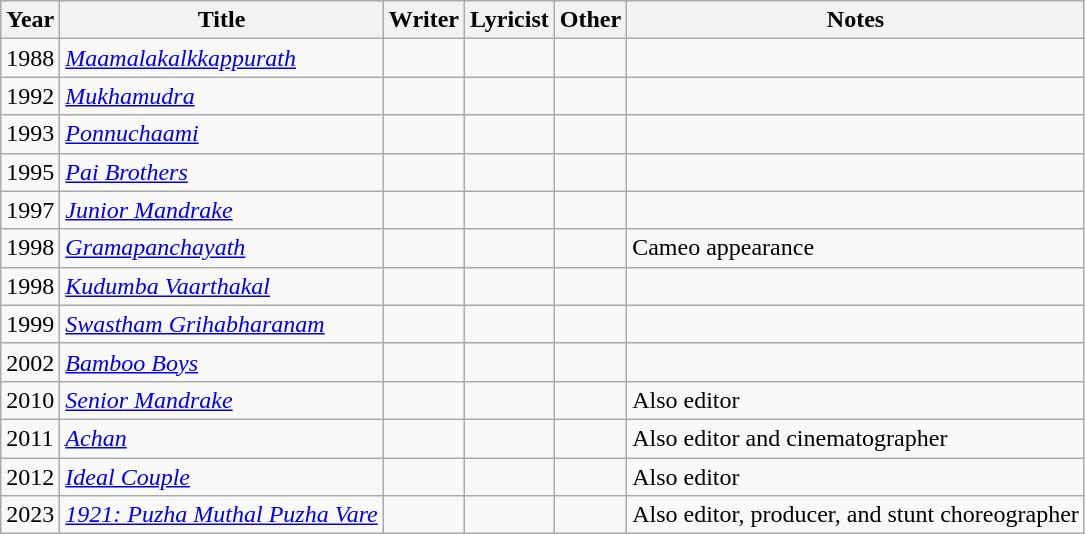<table class="wikitable">
<tr>
<th>Year</th>
<th>Title</th>
<th>Writer</th>
<th>Lyricist</th>
<th>Other</th>
<th>Notes</th>
</tr>
<tr>
<td>1988</td>
<td><em><a href='#'>Maamalakalkkappurath</a></em></td>
<td></td>
<td></td>
<td></td>
<td></td>
</tr>
<tr>
<td>1992</td>
<td><em><a href='#'>Mukhamudra</a></em></td>
<td></td>
<td></td>
<td></td>
<td></td>
</tr>
<tr>
<td>1993</td>
<td><em><a href='#'>Ponnuchaami</a></em></td>
<td></td>
<td></td>
<td></td>
<td></td>
</tr>
<tr>
<td>1995</td>
<td><em><a href='#'>Pai Brothers</a></em></td>
<td></td>
<td></td>
<td></td>
<td></td>
</tr>
<tr>
<td>1997</td>
<td><em><a href='#'>Junior Mandrake</a></em></td>
<td></td>
<td></td>
<td></td>
<td></td>
</tr>
<tr>
<td>1998</td>
<td><em><a href='#'>Gramapanchayath</a></em></td>
<td></td>
<td></td>
<td></td>
<td>Cameo appearance</td>
</tr>
<tr>
<td>1998</td>
<td><em><a href='#'>Kudumba Vaarthakal</a></em></td>
<td></td>
<td></td>
<td></td>
<td></td>
</tr>
<tr>
<td>1999</td>
<td><em><a href='#'>Swastham Grihabharanam</a></em></td>
<td></td>
<td></td>
<td></td>
<td></td>
</tr>
<tr>
<td>2002</td>
<td><em><a href='#'>Bamboo Boys</a></em></td>
<td></td>
<td></td>
<td></td>
<td></td>
</tr>
<tr>
<td>2010</td>
<td><em><a href='#'>Senior Mandrake</a></em></td>
<td></td>
<td></td>
<td></td>
<td>Also editor</td>
</tr>
<tr>
<td>2011</td>
<td><em><a href='#'>Achan</a></em></td>
<td></td>
<td></td>
<td></td>
<td>Also editor and cinematographer</td>
</tr>
<tr>
<td>2012</td>
<td><em><a href='#'>Ideal Couple</a></em></td>
<td></td>
<td></td>
<td></td>
<td>Also editor</td>
</tr>
<tr>
<td>2023</td>
<td><em><a href='#'>1921: Puzha Muthal Puzha Vare</a></em></td>
<td></td>
<td></td>
<td></td>
<td>Also editor, producer, and stunt choreographer</td>
</tr>
</table>
